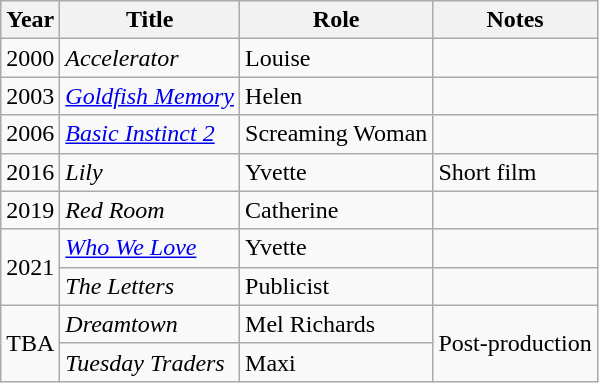<table class="wikitable">
<tr>
<th>Year</th>
<th>Title</th>
<th>Role</th>
<th>Notes</th>
</tr>
<tr>
<td>2000</td>
<td><em>Accelerator</em></td>
<td>Louise</td>
<td></td>
</tr>
<tr>
<td>2003</td>
<td><em><a href='#'>Goldfish Memory</a></em></td>
<td>Helen</td>
<td></td>
</tr>
<tr>
<td>2006</td>
<td><em><a href='#'>Basic Instinct 2</a></em></td>
<td>Screaming Woman</td>
<td></td>
</tr>
<tr>
<td>2016</td>
<td><em>Lily</em></td>
<td>Yvette</td>
<td>Short film</td>
</tr>
<tr>
<td>2019</td>
<td><em>Red Room</em></td>
<td>Catherine</td>
<td></td>
</tr>
<tr>
<td rowspan="2">2021</td>
<td><em><a href='#'>Who We Love</a></em></td>
<td>Yvette</td>
<td></td>
</tr>
<tr>
<td><em>The Letters</em></td>
<td>Publicist</td>
<td></td>
</tr>
<tr>
<td rowspan="2">TBA</td>
<td><em>Dreamtown</em></td>
<td>Mel Richards</td>
<td rowspan="2">Post-production</td>
</tr>
<tr>
<td><em>Tuesday Traders</em></td>
<td>Maxi</td>
</tr>
</table>
